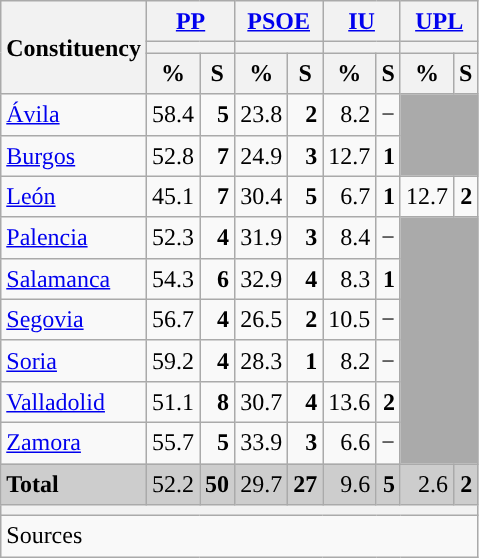<table class="wikitable sortable" style="text-align:right; line-height:20px;">
<tr>
<th rowspan="3">Constituency</th>
<th colspan="2" width="30px" class="unsortable"><a href='#'>PP</a></th>
<th colspan="2" width="30px" class="unsortable"><a href='#'>PSOE</a></th>
<th colspan="2" width="30px" class="unsortable"><a href='#'>IU</a></th>
<th colspan="2" width="30px" class="unsortable"><a href='#'>UPL</a></th>
</tr>
<tr>
<th colspan="2" style="background:"></th>
<th colspan="2" style="background:"></th>
<th colspan="2" style="background:"></th>
<th colspan="2" style="background:"></th>
</tr>
<tr>
<th data-sort-type="number">%</th>
<th data-sort-type="number">S</th>
<th data-sort-type="number">%</th>
<th data-sort-type="number">S</th>
<th data-sort-type="number">%</th>
<th data-sort-type="number">S</th>
<th data-sort-type="number">%</th>
<th data-sort-type="number">S</th>
</tr>
<tr>
<td align="left"><a href='#'>Ávila</a></td>
<td style="background:">58.4</td>
<td><strong>5</strong></td>
<td>23.8</td>
<td><strong>2</strong></td>
<td>8.2</td>
<td>−</td>
<td colspan="2" rowspan="2" bgcolor="#AAAAAA"></td>
</tr>
<tr>
<td align="left"><a href='#'>Burgos</a></td>
<td style="background:">52.8</td>
<td><strong>7</strong></td>
<td>24.9</td>
<td><strong>3</strong></td>
<td>12.7</td>
<td><strong>1</strong></td>
</tr>
<tr>
<td align="left"><a href='#'>León</a></td>
<td style="background:">45.1</td>
<td><strong>7</strong></td>
<td>30.4</td>
<td><strong>5</strong></td>
<td>6.7</td>
<td><strong>1</strong></td>
<td>12.7</td>
<td><strong>2</strong></td>
</tr>
<tr>
<td align="left"><a href='#'>Palencia</a></td>
<td style="background:">52.3</td>
<td><strong>4</strong></td>
<td>31.9</td>
<td><strong>3</strong></td>
<td>8.4</td>
<td>−</td>
<td colspan="2" rowspan="6" bgcolor="#AAAAAA"></td>
</tr>
<tr>
<td align="left"><a href='#'>Salamanca</a></td>
<td style="background:">54.3</td>
<td><strong>6</strong></td>
<td>32.9</td>
<td><strong>4</strong></td>
<td>8.3</td>
<td><strong>1</strong></td>
</tr>
<tr>
<td align="left"><a href='#'>Segovia</a></td>
<td style="background:">56.7</td>
<td><strong>4</strong></td>
<td>26.5</td>
<td><strong>2</strong></td>
<td>10.5</td>
<td>−</td>
</tr>
<tr>
<td align="left"><a href='#'>Soria</a></td>
<td style="background:">59.2</td>
<td><strong>4</strong></td>
<td>28.3</td>
<td><strong>1</strong></td>
<td>8.2</td>
<td>−</td>
</tr>
<tr>
<td align="left"><a href='#'>Valladolid</a></td>
<td style="background:">51.1</td>
<td><strong>8</strong></td>
<td>30.7</td>
<td><strong>4</strong></td>
<td>13.6</td>
<td><strong>2</strong></td>
</tr>
<tr>
<td align="left"><a href='#'>Zamora</a></td>
<td style="background:">55.7</td>
<td><strong>5</strong></td>
<td>33.9</td>
<td><strong>3</strong></td>
<td>6.6</td>
<td>−</td>
</tr>
<tr style="background:#CDCDCD;">
<td align="left"><strong>Total</strong></td>
<td style="background:">52.2</td>
<td><strong>50</strong></td>
<td>29.7</td>
<td><strong>27</strong></td>
<td>9.6</td>
<td><strong>5</strong></td>
<td>2.6</td>
<td><strong>2</strong></td>
</tr>
<tr>
<th colspan="9"></th>
</tr>
<tr>
<th style="text-align:left; font-weight:normal; background:#F9F9F9" colspan="9">Sources</th>
</tr>
</table>
